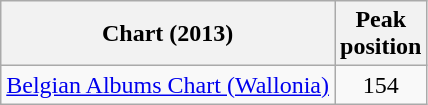<table class="wikitable">
<tr>
<th style="text-align:center;">Chart (2013)</th>
<th style="text-align:center;">Peak<br>position</th>
</tr>
<tr>
<td align="left"><a href='#'>Belgian Albums Chart (Wallonia)</a></td>
<td align="center">154</td>
</tr>
</table>
